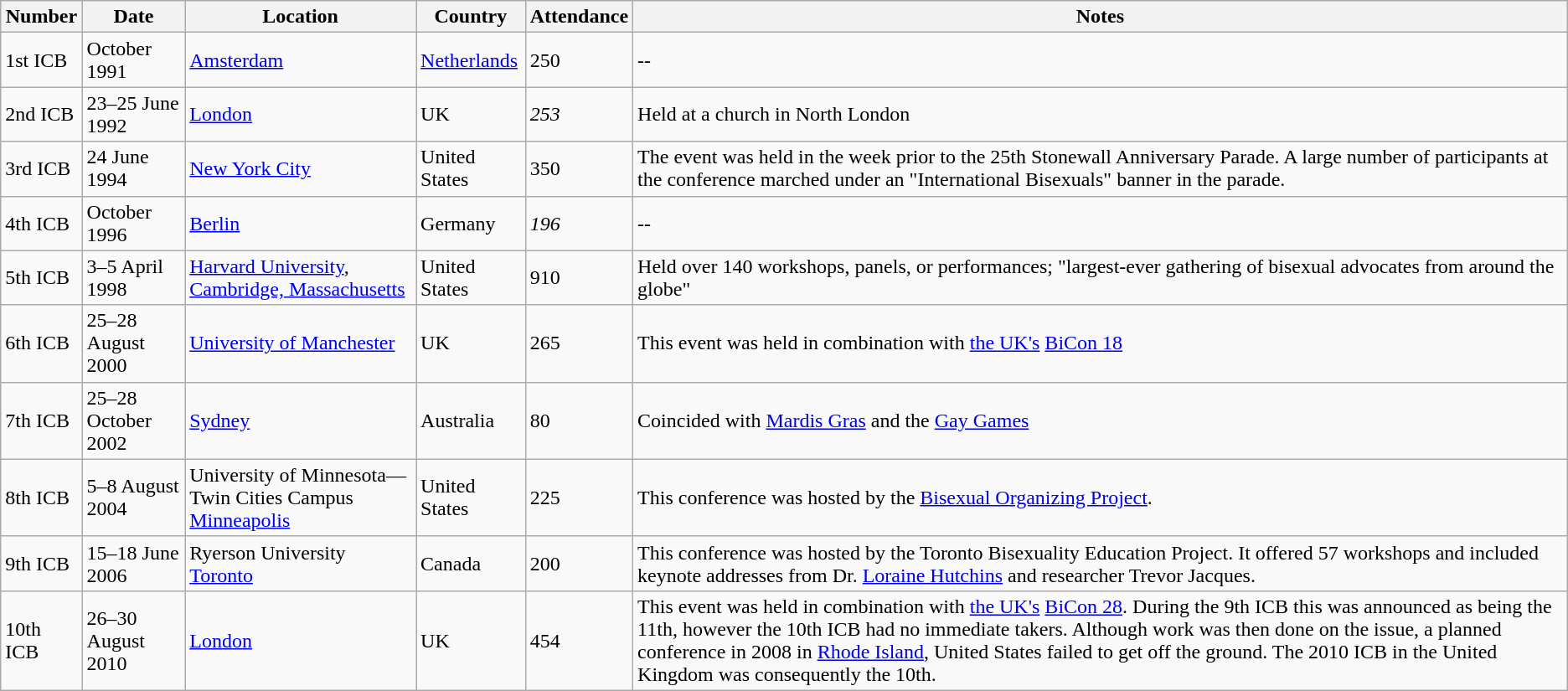<table class="wikitable">
<tr>
<th>Number</th>
<th>Date</th>
<th>Location</th>
<th>Country</th>
<th>Attendance</th>
<th>Notes</th>
</tr>
<tr>
<td>1st ICB</td>
<td>October 1991</td>
<td><a href='#'>Amsterdam</a></td>
<td><a href='#'>Netherlands</a></td>
<td>250</td>
<td>--</td>
</tr>
<tr>
<td>2nd ICB</td>
<td>23–25 June 1992</td>
<td><a href='#'>London</a></td>
<td>UK</td>
<td><em>253</em></td>
<td>Held at a church in North London</td>
</tr>
<tr>
<td>3rd ICB</td>
<td>24 June 1994</td>
<td><a href='#'>New York City</a></td>
<td>United States</td>
<td>350</td>
<td>The event was held in the week prior to the 25th Stonewall Anniversary Parade. A large number of participants at the conference marched under an "International Bisexuals" banner in the parade.</td>
</tr>
<tr>
<td>4th ICB</td>
<td>October 1996</td>
<td><a href='#'>Berlin</a></td>
<td>Germany</td>
<td><em>196</em></td>
<td>--</td>
</tr>
<tr>
<td>5th ICB</td>
<td>3–5 April 1998</td>
<td><a href='#'>Harvard University</a>, <a href='#'>Cambridge, Massachusetts</a></td>
<td>United States</td>
<td>910</td>
<td>Held over 140 workshops, panels, or performances; "largest-ever gathering of bisexual advocates from around the globe"</td>
</tr>
<tr>
<td>6th ICB</td>
<td>25–28 August 2000</td>
<td><a href='#'>University of Manchester</a></td>
<td>UK</td>
<td>265</td>
<td>This event was held in combination with <a href='#'>the UK's</a> <a href='#'>BiCon 18</a></td>
</tr>
<tr>
<td>7th ICB </td>
<td>25–28 October 2002</td>
<td><a href='#'>Sydney</a></td>
<td>Australia</td>
<td>80</td>
<td>Coincided with <a href='#'>Mardis Gras</a> and the <a href='#'>Gay Games</a></td>
</tr>
<tr>
<td>8th ICB</td>
<td>5–8 August 2004</td>
<td>University of Minnesota—Twin Cities Campus <a href='#'>Minneapolis</a></td>
<td>United States</td>
<td>225</td>
<td>This conference was hosted by the <a href='#'>Bisexual Organizing Project</a>.</td>
</tr>
<tr>
<td>9th ICB</td>
<td>15–18 June 2006</td>
<td>Ryerson University <a href='#'>Toronto</a></td>
<td>Canada</td>
<td>200</td>
<td>This conference was hosted by the Toronto Bisexuality Education Project. It offered 57 workshops and included keynote addresses from Dr. <a href='#'>Loraine Hutchins</a> and researcher Trevor Jacques.</td>
</tr>
<tr>
<td>10th ICB</td>
<td>26–30 August 2010</td>
<td><a href='#'>London</a></td>
<td>UK</td>
<td>454</td>
<td>This event was held in combination with <a href='#'>the UK's</a> <a href='#'>BiCon 28</a>. During the 9th ICB this was announced as being the 11th, however the 10th ICB had no immediate takers. Although work was then done on the issue, a planned conference in 2008 in <a href='#'>Rhode Island</a>, United States failed to get off the ground. The 2010 ICB in the United Kingdom was consequently the 10th.</td>
</tr>
</table>
